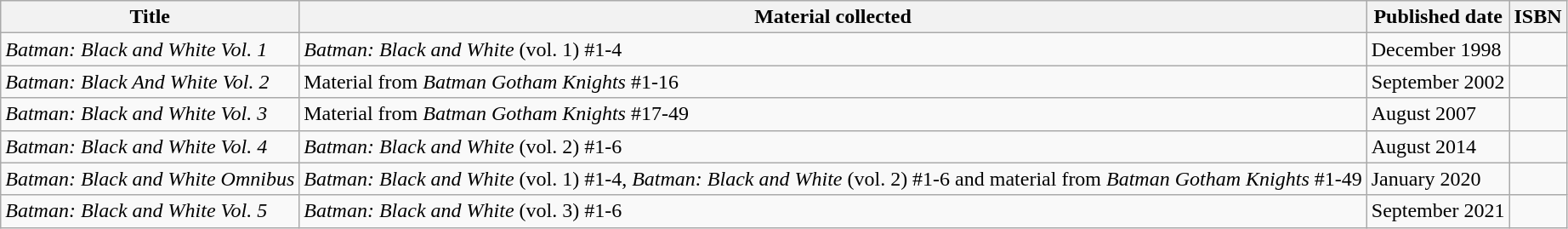<table class="wikitable">
<tr>
<th>Title</th>
<th>Material collected</th>
<th>Published date</th>
<th>ISBN</th>
</tr>
<tr>
<td><em>Batman: Black and White Vol. 1</em></td>
<td><em>Batman: Black and White</em> (vol. 1) #1-4</td>
<td>December 1998</td>
<td></td>
</tr>
<tr>
<td><em>Batman: Black And White Vol. 2</em></td>
<td>Material from <em>Batman Gotham Knights</em> #1-16</td>
<td>September 2002</td>
<td></td>
</tr>
<tr>
<td><em>Batman: Black and White Vol. 3</em></td>
<td>Material from <em>Batman Gotham Knights</em> #17-49</td>
<td>August 2007</td>
<td></td>
</tr>
<tr>
<td><em>Batman: Black and White Vol. 4</em></td>
<td><em>Batman: Black and White</em> (vol. 2) #1-6</td>
<td>August 2014</td>
<td></td>
</tr>
<tr>
<td><em>Batman: Black and White Omnibus</em></td>
<td><em>Batman: Black and White</em> (vol. 1) #1-4, <em>Batman: Black and White</em> (vol. 2) #1-6 and material from <em>Batman Gotham Knights</em> #1-49</td>
<td>January 2020</td>
<td></td>
</tr>
<tr>
<td><em>Batman: Black and White Vol. 5</em></td>
<td><em>Batman: Black and White</em> (vol. 3) #1-6</td>
<td>September 2021</td>
<td></td>
</tr>
</table>
